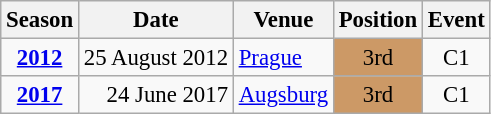<table class="wikitable" style="text-align:center; font-size:95%;">
<tr>
<th>Season</th>
<th>Date</th>
<th>Venue</th>
<th>Position</th>
<th>Event</th>
</tr>
<tr>
<td><strong><a href='#'>2012</a></strong></td>
<td align=right>25 August 2012</td>
<td align=left><a href='#'>Prague</a></td>
<td bgcolor=cc9966>3rd</td>
<td>C1</td>
</tr>
<tr>
<td><strong><a href='#'>2017</a></strong></td>
<td align=right>24 June 2017</td>
<td align=left><a href='#'>Augsburg</a></td>
<td bgcolor=cc9966>3rd</td>
<td>C1</td>
</tr>
</table>
